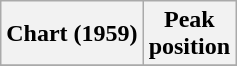<table class="wikitable sortable">
<tr>
<th>Chart (1959)</th>
<th>Peak<br>position</th>
</tr>
<tr>
</tr>
</table>
